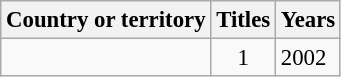<table class="wikitable" style="font-size:95%">
<tr>
<th>Country or territory</th>
<th>Titles</th>
<th>Years</th>
</tr>
<tr>
<td></td>
<td style="text-align:center;">1</td>
<td>2002</td>
</tr>
</table>
